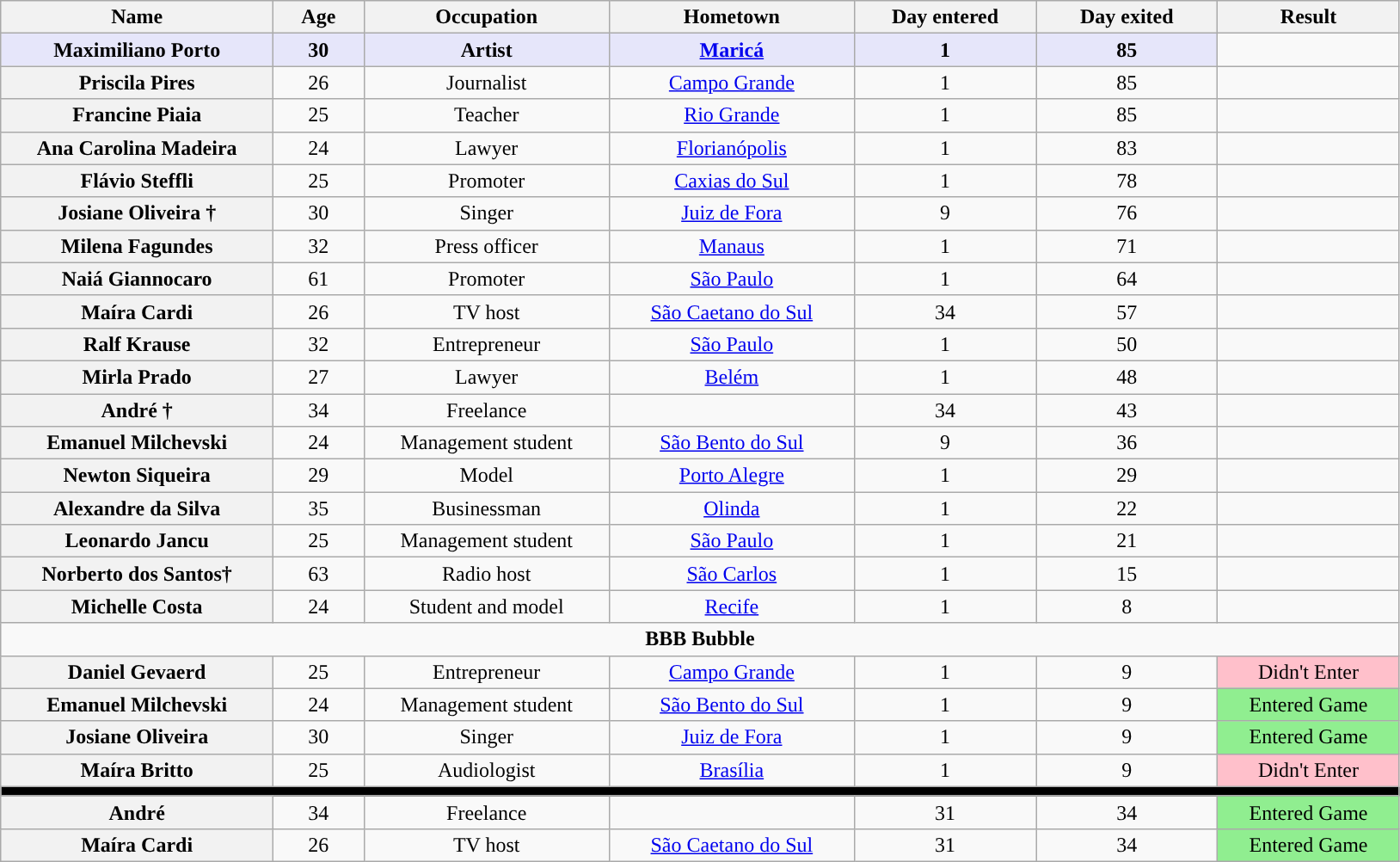<table class="wikitable sortable" style="text-align:center;">
<tr>
<th scope="col" width="15.0%">Name</th>
<th scope="col" width="05.0%">Age</th>
<th scope="col" width="13.5%">Occupation</th>
<th scope="col" width="13.5%">Hometown</th>
<th scope="col" width="10.0%">Day entered</th>
<th scope="col" width="10.0%">Day exited</th>
<th scope="col" width="10.0%">Result</th>
</tr>
<tr>
<td bgcolor="E6E6FA"><strong>Maximiliano Porto</strong></td>
<td bgcolor="E6E6FA"><strong>30</strong></td>
<td bgcolor="E6E6FA"><strong>Artist</strong></td>
<td bgcolor="E6E6FA"><strong><a href='#'>Maricá</a></strong></td>
<td bgcolor="E6E6FA"><strong>1</strong></td>
<td bgcolor="E6E6FA"><strong>85</strong></td>
<td></td>
</tr>
<tr>
<th>Priscila Pires</th>
<td>26</td>
<td>Journalist</td>
<td><a href='#'>Campo Grande</a></td>
<td>1</td>
<td>85</td>
<td></td>
</tr>
<tr>
<th>Francine Piaia</th>
<td>25</td>
<td>Teacher</td>
<td><a href='#'>Rio Grande</a></td>
<td>1</td>
<td>85</td>
<td></td>
</tr>
<tr>
<th>Ana Carolina Madeira</th>
<td>24</td>
<td>Lawyer</td>
<td><a href='#'>Florianópolis</a></td>
<td>1</td>
<td>83</td>
<td></td>
</tr>
<tr>
<th>Flávio Steffli</th>
<td>25</td>
<td>Promoter</td>
<td><a href='#'>Caxias do Sul</a></td>
<td>1</td>
<td>78</td>
<td></td>
</tr>
<tr>
<th>Josiane Oliveira †</th>
<td>30</td>
<td>Singer</td>
<td><a href='#'>Juiz de Fora</a></td>
<td>9</td>
<td>76</td>
<td></td>
</tr>
<tr>
<th>Milena Fagundes</th>
<td>32</td>
<td>Press officer</td>
<td><a href='#'>Manaus</a></td>
<td>1</td>
<td>71</td>
<td></td>
</tr>
<tr>
<th>Naiá Giannocaro</th>
<td>61</td>
<td>Promoter</td>
<td><a href='#'>São Paulo</a></td>
<td>1</td>
<td>64</td>
<td></td>
</tr>
<tr>
<th>Maíra Cardi</th>
<td>26</td>
<td>TV host</td>
<td><a href='#'>São Caetano do Sul</a></td>
<td>34</td>
<td>57</td>
<td></td>
</tr>
<tr>
<th>Ralf Krause</th>
<td>32</td>
<td>Entrepreneur</td>
<td><a href='#'>São Paulo</a></td>
<td>1</td>
<td>50</td>
<td></td>
</tr>
<tr>
<th>Mirla Prado</th>
<td>27</td>
<td>Lawyer</td>
<td><a href='#'>Belém</a></td>
<td>1</td>
<td>48</td>
<td></td>
</tr>
<tr>
<th>André †</th>
<td>34</td>
<td>Freelance</td>
<td></td>
<td>34</td>
<td>43</td>
<td></td>
</tr>
<tr>
<th>Emanuel Milchevski</th>
<td>24</td>
<td>Management student</td>
<td><a href='#'>São Bento do Sul</a></td>
<td>9</td>
<td>36</td>
<td></td>
</tr>
<tr>
<th>Newton Siqueira</th>
<td>29</td>
<td>Model</td>
<td><a href='#'>Porto Alegre</a></td>
<td>1</td>
<td>29</td>
<td></td>
</tr>
<tr>
<th>Alexandre da Silva</th>
<td>35</td>
<td>Businessman</td>
<td><a href='#'>Olinda</a></td>
<td>1</td>
<td>22</td>
<td></td>
</tr>
<tr>
<th>Leonardo Jancu</th>
<td>25</td>
<td>Management student</td>
<td><a href='#'>São Paulo</a></td>
<td>1</td>
<td>21</td>
<td></td>
</tr>
<tr>
<th>Norberto dos Santos†</th>
<td>63</td>
<td>Radio host</td>
<td><a href='#'>São Carlos</a></td>
<td>1</td>
<td>15</td>
<td></td>
</tr>
<tr>
<th>Michelle Costa</th>
<td>24</td>
<td>Student and model</td>
<td><a href='#'>Recife</a></td>
<td>1</td>
<td>8</td>
<td></td>
</tr>
<tr>
<td colspan=7 align=center><strong>BBB Bubble</strong></td>
</tr>
<tr>
<th>Daniel Gevaerd</th>
<td>25</td>
<td>Entrepreneur</td>
<td><a href='#'>Campo Grande</a></td>
<td>1</td>
<td>9</td>
<td style="background:#FFC0CB;">Didn't Enter</td>
</tr>
<tr>
<th>Emanuel Milchevski</th>
<td>24</td>
<td>Management student</td>
<td><a href='#'>São Bento do Sul</a></td>
<td>1</td>
<td>9</td>
<td style="background:#90EE90;">Entered Game</td>
</tr>
<tr>
<th>Josiane Oliveira</th>
<td>30</td>
<td>Singer</td>
<td><a href='#'>Juiz de Fora</a></td>
<td>1</td>
<td>9</td>
<td style="background:#90EE90;">Entered Game</td>
</tr>
<tr>
<th>Maíra Britto</th>
<td>25</td>
<td>Audiologist</td>
<td><a href='#'>Brasília</a></td>
<td>1</td>
<td>9</td>
<td style="background:#FFC0CB;">Didn't Enter</td>
</tr>
<tr>
<td colspan=7 bgcolor=#000000></td>
</tr>
<tr>
<th>André </th>
<td>34</td>
<td>Freelance</td>
<td></td>
<td>31</td>
<td>34</td>
<td style="background:#90EE90;">Entered Game</td>
</tr>
<tr>
<th>Maíra Cardi</th>
<td>26</td>
<td>TV host</td>
<td><a href='#'>São Caetano do Sul</a></td>
<td>31</td>
<td>34</td>
<td style="background:#90EE90;">Entered Game</td>
</tr>
</table>
